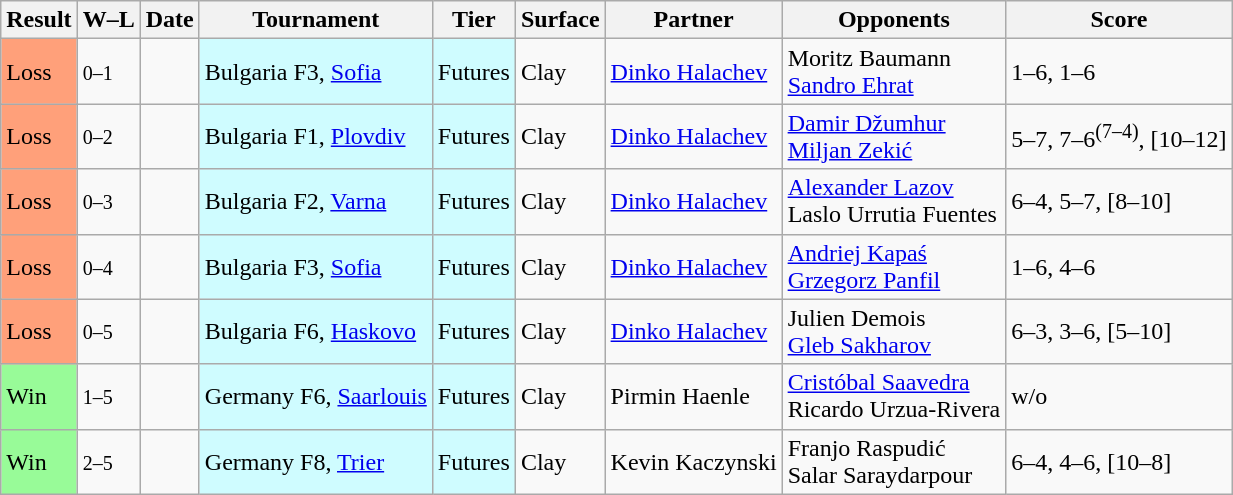<table class="sortable wikitable">
<tr>
<th>Result</th>
<th class="unsortable">W–L</th>
<th>Date</th>
<th>Tournament</th>
<th>Tier</th>
<th>Surface</th>
<th>Partner</th>
<th>Opponents</th>
<th class="unsortable">Score</th>
</tr>
<tr>
<td bgcolor=#FFA07A>Loss</td>
<td><small>0–1</small></td>
<td></td>
<td style="background:#cffcff;">Bulgaria F3, <a href='#'>Sofia</a></td>
<td style="background:#cffcff;">Futures</td>
<td>Clay</td>
<td> <a href='#'>Dinko Halachev</a></td>
<td> Moritz Baumann<br> <a href='#'>Sandro Ehrat</a></td>
<td>1–6, 1–6</td>
</tr>
<tr>
<td bgcolor=#FFA07A>Loss</td>
<td><small>0–2</small></td>
<td></td>
<td style="background:#cffcff;">Bulgaria F1, <a href='#'>Plovdiv</a></td>
<td style="background:#cffcff;">Futures</td>
<td>Clay</td>
<td> <a href='#'>Dinko Halachev</a></td>
<td> <a href='#'>Damir Džumhur</a><br> <a href='#'>Miljan Zekić</a></td>
<td>5–7, 7–6<sup>(7–4)</sup>, [10–12]</td>
</tr>
<tr>
<td bgcolor=#FFA07A>Loss</td>
<td><small>0–3</small></td>
<td></td>
<td style="background:#cffcff;">Bulgaria F2, <a href='#'>Varna</a></td>
<td style="background:#cffcff;">Futures</td>
<td>Clay</td>
<td> <a href='#'>Dinko Halachev</a></td>
<td> <a href='#'>Alexander Lazov</a><br> Laslo Urrutia Fuentes</td>
<td>6–4, 5–7, [8–10]</td>
</tr>
<tr>
<td bgcolor=#FFA07A>Loss</td>
<td><small>0–4</small></td>
<td></td>
<td style="background:#cffcff;">Bulgaria F3, <a href='#'>Sofia</a></td>
<td style="background:#cffcff;">Futures</td>
<td>Clay</td>
<td> <a href='#'>Dinko Halachev</a></td>
<td> <a href='#'>Andriej Kapaś</a><br> <a href='#'>Grzegorz Panfil</a></td>
<td>1–6, 4–6</td>
</tr>
<tr>
<td bgcolor=#FFA07A>Loss</td>
<td><small>0–5</small></td>
<td></td>
<td style="background:#cffcff;">Bulgaria F6, <a href='#'>Haskovo</a></td>
<td style="background:#cffcff;">Futures</td>
<td>Clay</td>
<td> <a href='#'>Dinko Halachev</a></td>
<td> Julien Demois<br> <a href='#'>Gleb Sakharov</a></td>
<td>6–3, 3–6, [5–10]</td>
</tr>
<tr>
<td bgcolor=#98fb98>Win</td>
<td><small>1–5</small></td>
<td></td>
<td style="background:#cffcff;">Germany F6, <a href='#'>Saarlouis</a></td>
<td style="background:#cffcff;">Futures</td>
<td>Clay</td>
<td> Pirmin Haenle</td>
<td> <a href='#'>Cristóbal Saavedra</a><br> Ricardo Urzua-Rivera</td>
<td>w/o</td>
</tr>
<tr>
<td bgcolor=#98fb98>Win</td>
<td><small>2–5</small></td>
<td></td>
<td style="background:#cffcff;">Germany F8, <a href='#'>Trier</a></td>
<td style="background:#cffcff;">Futures</td>
<td>Clay</td>
<td> Kevin Kaczynski</td>
<td> Franjo Raspudić<br> Salar Saraydarpour</td>
<td>6–4, 4–6, [10–8]</td>
</tr>
</table>
